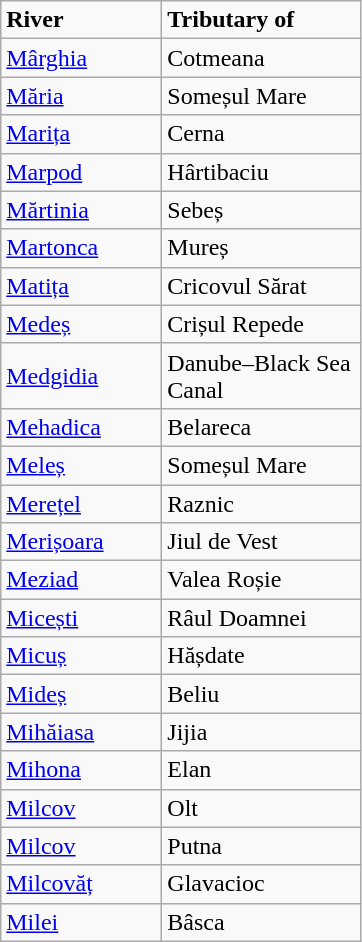<table class="wikitable">
<tr>
<td width="100pt"><strong>River</strong></td>
<td width="125pt"><strong>Tributary of</strong></td>
</tr>
<tr>
<td><a href='#'>Mârghia</a></td>
<td>Cotmeana</td>
</tr>
<tr>
<td><a href='#'>Măria</a></td>
<td>Someșul Mare</td>
</tr>
<tr>
<td><a href='#'>Marița</a></td>
<td>Cerna</td>
</tr>
<tr>
<td><a href='#'>Marpod</a></td>
<td>Hârtibaciu</td>
</tr>
<tr>
<td><a href='#'>Mărtinia</a></td>
<td>Sebeș</td>
</tr>
<tr>
<td><a href='#'>Martonca</a></td>
<td>Mureș</td>
</tr>
<tr>
<td><a href='#'>Matița</a></td>
<td>Cricovul Sărat</td>
</tr>
<tr>
<td><a href='#'>Medeș</a></td>
<td>Crișul Repede</td>
</tr>
<tr>
<td><a href='#'>Medgidia</a></td>
<td>Danube–Black Sea Canal</td>
</tr>
<tr>
<td><a href='#'>Mehadica</a></td>
<td>Belareca</td>
</tr>
<tr>
<td><a href='#'>Meleș</a></td>
<td>Someșul Mare</td>
</tr>
<tr>
<td><a href='#'>Merețel</a></td>
<td>Raznic</td>
</tr>
<tr>
<td><a href='#'>Merișoara</a></td>
<td>Jiul de Vest</td>
</tr>
<tr>
<td><a href='#'>Meziad</a></td>
<td>Valea Roșie</td>
</tr>
<tr>
<td><a href='#'>Micești</a></td>
<td>Râul Doamnei</td>
</tr>
<tr>
<td><a href='#'>Micuș</a></td>
<td>Hășdate</td>
</tr>
<tr>
<td><a href='#'>Mideș</a></td>
<td>Beliu</td>
</tr>
<tr>
<td><a href='#'>Mihăiasa</a></td>
<td>Jijia</td>
</tr>
<tr>
<td><a href='#'>Mihona</a></td>
<td>Elan</td>
</tr>
<tr>
<td><a href='#'>Milcov</a></td>
<td>Olt</td>
</tr>
<tr>
<td><a href='#'>Milcov</a></td>
<td>Putna</td>
</tr>
<tr>
<td><a href='#'>Milcovăț</a></td>
<td>Glavacioc</td>
</tr>
<tr>
<td><a href='#'>Milei</a></td>
<td>Bâsca</td>
</tr>
</table>
